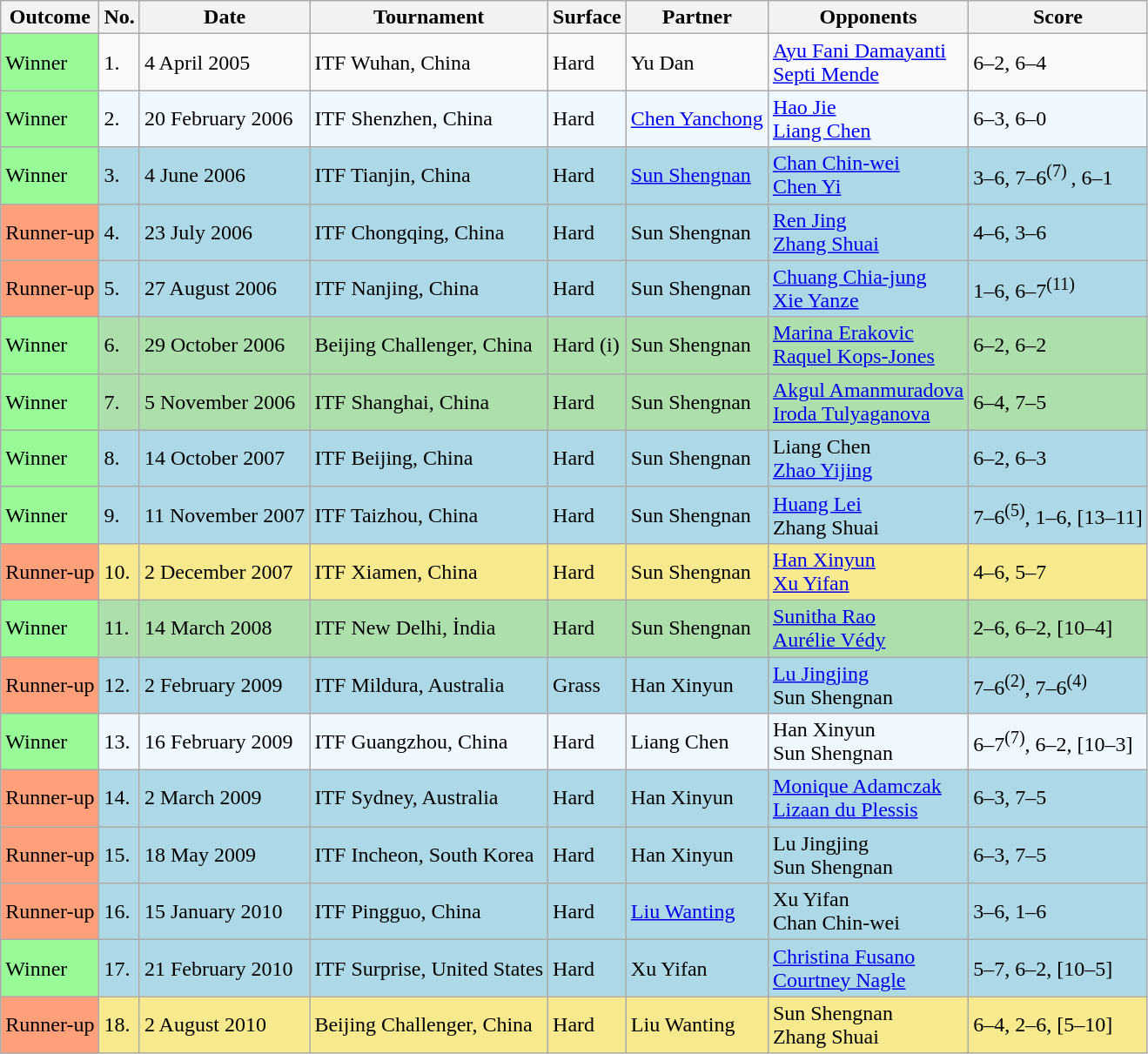<table class="sortable wikitable">
<tr>
<th>Outcome</th>
<th>No.</th>
<th>Date</th>
<th>Tournament</th>
<th>Surface</th>
<th>Partner</th>
<th>Opponents</th>
<th>Score</th>
</tr>
<tr>
<td bgcolor="98FB98">Winner</td>
<td>1.</td>
<td>4 April 2005</td>
<td>ITF Wuhan, China</td>
<td>Hard</td>
<td> Yu Dan</td>
<td> <a href='#'>Ayu Fani Damayanti</a> <br>  <a href='#'>Septi Mende</a></td>
<td>6–2, 6–4</td>
</tr>
<tr bgcolor="#f0f8ff">
<td bgcolor="98FB98">Winner</td>
<td>2.</td>
<td>20 February 2006</td>
<td>ITF Shenzhen, China</td>
<td>Hard</td>
<td> <a href='#'>Chen Yanchong</a></td>
<td> <a href='#'>Hao Jie</a> <br>  <a href='#'>Liang Chen</a></td>
<td>6–3, 6–0</td>
</tr>
<tr bgcolor=lightblue>
<td style="background:#98fb98;">Winner</td>
<td>3.</td>
<td>4 June 2006</td>
<td>ITF Tianjin, China</td>
<td>Hard</td>
<td> <a href='#'>Sun Shengnan</a></td>
<td> <a href='#'>Chan Chin-wei</a> <br>  <a href='#'>Chen Yi</a></td>
<td>3–6, 7–6<sup>(7) </sup>, 6–1</td>
</tr>
<tr bgcolor=lightblue>
<td style="background:#ffa07a;">Runner-up</td>
<td>4.</td>
<td>23 July 2006</td>
<td>ITF Chongqing, China</td>
<td>Hard</td>
<td> Sun Shengnan</td>
<td> <a href='#'>Ren Jing</a> <br>  <a href='#'>Zhang Shuai</a></td>
<td>4–6, 3–6</td>
</tr>
<tr bgcolor=lightblue>
<td style="background:#ffa07a;">Runner-up</td>
<td>5.</td>
<td>27 August 2006</td>
<td>ITF Nanjing, China</td>
<td>Hard</td>
<td> Sun Shengnan</td>
<td> <a href='#'>Chuang Chia-jung</a> <br>  <a href='#'>Xie Yanze</a></td>
<td>1–6, 6–7<sup>(11)</sup></td>
</tr>
<tr bgcolor=addfad>
<td style="background:#98fb98;">Winner</td>
<td>6.</td>
<td>29 October 2006</td>
<td>Beijing Challenger, China</td>
<td>Hard (i)</td>
<td> Sun Shengnan</td>
<td> <a href='#'>Marina Erakovic</a> <br>  <a href='#'>Raquel Kops-Jones</a></td>
<td>6–2, 6–2</td>
</tr>
<tr bgcolor=addfad>
<td style="background:#98fb98;">Winner</td>
<td>7.</td>
<td>5 November 2006</td>
<td>ITF Shanghai, China</td>
<td>Hard</td>
<td> Sun Shengnan</td>
<td> <a href='#'>Akgul Amanmuradova</a> <br>  <a href='#'>Iroda Tulyaganova</a></td>
<td>6–4, 7–5</td>
</tr>
<tr bgcolor=lightblue>
<td style="background:#98fb98;">Winner</td>
<td>8.</td>
<td>14 October 2007</td>
<td>ITF Beijing, China</td>
<td>Hard</td>
<td> Sun Shengnan</td>
<td> Liang Chen <br>  <a href='#'>Zhao Yijing</a></td>
<td>6–2, 6–3</td>
</tr>
<tr bgcolor=lightblue>
<td style="background:#98fb98;">Winner</td>
<td>9.</td>
<td>11 November 2007</td>
<td>ITF Taizhou, China</td>
<td>Hard</td>
<td> Sun Shengnan</td>
<td> <a href='#'>Huang Lei</a> <br>  Zhang Shuai</td>
<td>7–6<sup>(5)</sup>, 1–6, [13–11]</td>
</tr>
<tr style="background:#f7e98e;">
<td style="background:#ffa07a;">Runner-up</td>
<td>10.</td>
<td>2 December 2007</td>
<td>ITF Xiamen, China</td>
<td>Hard</td>
<td> Sun Shengnan</td>
<td> <a href='#'>Han Xinyun</a> <br>  <a href='#'>Xu Yifan</a></td>
<td>4–6, 5–7</td>
</tr>
<tr bgcolor=addfad>
<td style="background:#98fb98;">Winner</td>
<td>11.</td>
<td>14 March 2008</td>
<td>ITF New Delhi, İndia</td>
<td>Hard</td>
<td> Sun Shengnan</td>
<td> <a href='#'>Sunitha Rao</a> <br>  <a href='#'>Aurélie Védy</a></td>
<td>2–6, 6–2, [10–4]</td>
</tr>
<tr style="background:lightblue;">
<td style="background:#ffa07a;">Runner-up</td>
<td>12.</td>
<td>2 February 2009</td>
<td>ITF Mildura, Australia</td>
<td>Grass</td>
<td> Han Xinyun</td>
<td> <a href='#'>Lu Jingjing</a><br> Sun Shengnan</td>
<td>7–6<sup>(2)</sup>, 7–6<sup>(4)</sup></td>
</tr>
<tr style="background:#f0f8ff;">
<td style="background:#98fb98;">Winner</td>
<td>13.</td>
<td>16 February 2009</td>
<td>ITF Guangzhou, China</td>
<td>Hard</td>
<td> Liang Chen</td>
<td> Han Xinyun<br> Sun Shengnan</td>
<td>6–7<sup>(7)</sup>, 6–2, [10–3]</td>
</tr>
<tr style="background:lightblue;">
<td style="background:#ffa07a;">Runner-up</td>
<td>14.</td>
<td>2 March 2009</td>
<td>ITF Sydney, Australia</td>
<td>Hard</td>
<td> Han Xinyun</td>
<td> <a href='#'>Monique Adamczak</a><br> <a href='#'>Lizaan du Plessis</a></td>
<td>6–3, 7–5</td>
</tr>
<tr style="background:lightblue;">
<td style="background:#ffa07a;">Runner-up</td>
<td>15.</td>
<td>18 May 2009</td>
<td>ITF Incheon, South Korea</td>
<td>Hard</td>
<td> Han Xinyun</td>
<td> Lu Jingjing<br> Sun Shengnan</td>
<td>6–3, 7–5</td>
</tr>
<tr style="background:lightblue;">
<td style="background:#ffa07a;">Runner-up</td>
<td>16.</td>
<td>15 January 2010</td>
<td>ITF Pingguo, China</td>
<td>Hard</td>
<td> <a href='#'>Liu Wanting</a></td>
<td> Xu Yifan<br> Chan Chin-wei</td>
<td>3–6, 1–6</td>
</tr>
<tr style="background:lightblue;">
<td bgcolor="98FB98">Winner</td>
<td>17.</td>
<td>21 February 2010</td>
<td>ITF Surprise, United States</td>
<td>Hard</td>
<td> Xu Yifan</td>
<td> <a href='#'>Christina Fusano</a><br> <a href='#'>Courtney Nagle</a></td>
<td>5–7, 6–2, [10–5]</td>
</tr>
<tr style="background:#f7e98e;">
<td style="background:#ffa07a;">Runner-up</td>
<td>18.</td>
<td>2 August 2010</td>
<td>Beijing Challenger, China</td>
<td>Hard</td>
<td> Liu Wanting</td>
<td> Sun Shengnan<br> Zhang Shuai</td>
<td>6–4, 2–6, [5–10]</td>
</tr>
</table>
